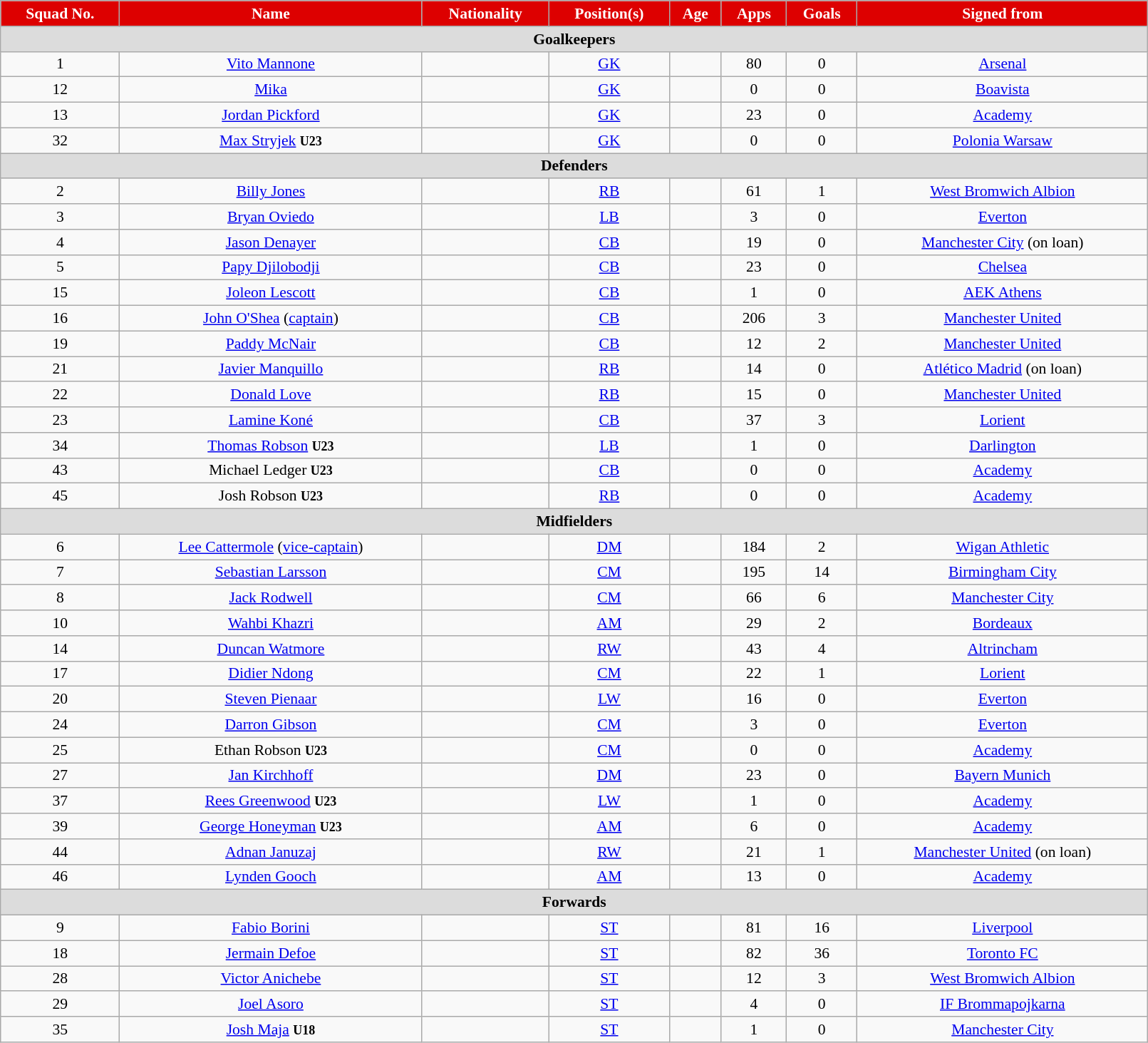<table class="wikitable" style="text-align:center; font-size:90%; width:85%">
<tr>
<th style="background:#DD0000; color:white; text-align:center;">Squad No.</th>
<th style="background:#DD0000; color:white; text-align:center;">Name</th>
<th style="background:#DD0000; color:white; text-align:center;">Nationality</th>
<th style="background:#DD0000; color:white; text-align:center;">Position(s)</th>
<th style="background:#DD0000; color:white; text-align:center;">Age</th>
<th style="background:#DD0000; color:white; text-align:center;">Apps</th>
<th style="background:#DD0000; color:white; text-align:center;">Goals</th>
<th style="background:#DD0000; color:white; text-align:center;">Signed from</th>
</tr>
<tr>
<th colspan="8" style="background:#dcdcdc; text-align:center;">Goalkeepers</th>
</tr>
<tr>
<td>1</td>
<td><a href='#'>Vito Mannone</a></td>
<td></td>
<td><a href='#'>GK</a></td>
<td></td>
<td>80</td>
<td>0</td>
<td> <a href='#'>Arsenal</a></td>
</tr>
<tr>
<td>12</td>
<td><a href='#'>Mika</a></td>
<td></td>
<td><a href='#'>GK</a></td>
<td></td>
<td>0</td>
<td>0</td>
<td> <a href='#'>Boavista</a></td>
</tr>
<tr>
<td>13</td>
<td><a href='#'>Jordan Pickford</a></td>
<td></td>
<td><a href='#'>GK</a></td>
<td></td>
<td>23</td>
<td>0</td>
<td><a href='#'>Academy</a></td>
</tr>
<tr>
<td>32</td>
<td><a href='#'>Max Stryjek</a> <small><strong>U23</strong></small></td>
<td></td>
<td><a href='#'>GK</a></td>
<td></td>
<td>0</td>
<td>0</td>
<td> <a href='#'>Polonia Warsaw</a></td>
</tr>
<tr>
<th colspan="8" style="background:#dcdcdc; text-align:center;">Defenders</th>
</tr>
<tr>
<td>2</td>
<td><a href='#'>Billy Jones</a></td>
<td></td>
<td><a href='#'>RB</a></td>
<td></td>
<td>61</td>
<td>1</td>
<td> <a href='#'>West Bromwich Albion</a></td>
</tr>
<tr>
<td>3</td>
<td><a href='#'>Bryan Oviedo</a></td>
<td></td>
<td><a href='#'>LB</a></td>
<td></td>
<td>3</td>
<td>0</td>
<td> <a href='#'>Everton</a></td>
</tr>
<tr>
<td>4</td>
<td><a href='#'>Jason Denayer</a></td>
<td></td>
<td><a href='#'>CB</a></td>
<td></td>
<td>19</td>
<td>0</td>
<td> <a href='#'>Manchester City</a> (on loan)</td>
</tr>
<tr>
<td>5</td>
<td><a href='#'>Papy Djilobodji</a></td>
<td></td>
<td><a href='#'>CB</a></td>
<td></td>
<td>23</td>
<td>0</td>
<td> <a href='#'>Chelsea</a></td>
</tr>
<tr>
<td>15</td>
<td><a href='#'>Joleon Lescott</a></td>
<td></td>
<td><a href='#'>CB</a></td>
<td></td>
<td>1</td>
<td>0</td>
<td> <a href='#'>AEK Athens</a></td>
</tr>
<tr>
<td>16</td>
<td><a href='#'>John O'Shea</a> (<a href='#'>captain</a>)</td>
<td></td>
<td><a href='#'>CB</a></td>
<td></td>
<td>206</td>
<td>3</td>
<td> <a href='#'>Manchester United</a></td>
</tr>
<tr>
<td>19</td>
<td><a href='#'>Paddy McNair</a></td>
<td></td>
<td><a href='#'>CB</a></td>
<td></td>
<td>12</td>
<td>2</td>
<td> <a href='#'>Manchester United</a></td>
</tr>
<tr>
<td>21</td>
<td><a href='#'>Javier Manquillo</a></td>
<td></td>
<td><a href='#'>RB</a></td>
<td></td>
<td>14</td>
<td>0</td>
<td> <a href='#'>Atlético Madrid</a> (on loan)</td>
</tr>
<tr>
<td>22</td>
<td><a href='#'>Donald Love</a></td>
<td></td>
<td><a href='#'>RB</a></td>
<td></td>
<td>15</td>
<td>0</td>
<td> <a href='#'>Manchester United</a></td>
</tr>
<tr>
<td>23</td>
<td><a href='#'>Lamine Koné</a></td>
<td></td>
<td><a href='#'>CB</a></td>
<td></td>
<td>37</td>
<td>3</td>
<td> <a href='#'>Lorient</a></td>
</tr>
<tr>
<td>34</td>
<td><a href='#'>Thomas Robson</a> <small><strong>U23</strong></small></td>
<td></td>
<td><a href='#'>LB</a></td>
<td></td>
<td>1</td>
<td>0</td>
<td> <a href='#'>Darlington</a></td>
</tr>
<tr>
<td>43</td>
<td>Michael Ledger <small><strong>U23</strong></small></td>
<td></td>
<td><a href='#'>CB</a></td>
<td></td>
<td>0</td>
<td>0</td>
<td><a href='#'>Academy</a></td>
</tr>
<tr>
<td>45</td>
<td>Josh Robson <small><strong>U23</strong></small></td>
<td></td>
<td><a href='#'>RB</a></td>
<td></td>
<td>0</td>
<td>0</td>
<td><a href='#'>Academy</a></td>
</tr>
<tr>
<th colspan="8" style="background:#dcdcdc; text-align:center;">Midfielders</th>
</tr>
<tr>
<td>6</td>
<td><a href='#'>Lee Cattermole</a> (<a href='#'>vice-captain</a>)</td>
<td></td>
<td><a href='#'>DM</a></td>
<td></td>
<td>184</td>
<td>2</td>
<td> <a href='#'>Wigan Athletic</a></td>
</tr>
<tr>
<td>7</td>
<td><a href='#'>Sebastian Larsson</a></td>
<td></td>
<td><a href='#'>CM</a></td>
<td></td>
<td>195</td>
<td>14</td>
<td> <a href='#'>Birmingham City</a></td>
</tr>
<tr>
<td>8</td>
<td><a href='#'>Jack Rodwell</a></td>
<td></td>
<td><a href='#'>CM</a></td>
<td></td>
<td>66</td>
<td>6</td>
<td> <a href='#'>Manchester City</a></td>
</tr>
<tr>
<td>10</td>
<td><a href='#'>Wahbi Khazri</a></td>
<td></td>
<td><a href='#'>AM</a></td>
<td></td>
<td>29</td>
<td>2</td>
<td> <a href='#'>Bordeaux</a></td>
</tr>
<tr>
<td>14</td>
<td><a href='#'>Duncan Watmore</a></td>
<td></td>
<td><a href='#'>RW</a></td>
<td></td>
<td>43</td>
<td>4</td>
<td> <a href='#'>Altrincham</a></td>
</tr>
<tr>
<td>17</td>
<td><a href='#'>Didier Ndong</a></td>
<td></td>
<td><a href='#'>CM</a></td>
<td></td>
<td>22</td>
<td>1</td>
<td> <a href='#'>Lorient</a></td>
</tr>
<tr>
<td>20</td>
<td><a href='#'>Steven Pienaar</a></td>
<td></td>
<td><a href='#'>LW</a></td>
<td></td>
<td>16</td>
<td>0</td>
<td> <a href='#'>Everton</a></td>
</tr>
<tr>
<td>24</td>
<td><a href='#'>Darron Gibson</a></td>
<td></td>
<td><a href='#'>CM</a></td>
<td></td>
<td>3</td>
<td>0</td>
<td> <a href='#'>Everton</a></td>
</tr>
<tr>
<td>25</td>
<td>Ethan Robson <small><strong>U23</strong></small></td>
<td></td>
<td><a href='#'>CM</a></td>
<td></td>
<td>0</td>
<td>0</td>
<td><a href='#'>Academy</a></td>
</tr>
<tr>
<td>27</td>
<td><a href='#'>Jan Kirchhoff</a></td>
<td></td>
<td><a href='#'>DM</a></td>
<td></td>
<td>23</td>
<td>0</td>
<td> <a href='#'>Bayern Munich</a></td>
</tr>
<tr>
<td>37</td>
<td><a href='#'>Rees Greenwood</a> <small><strong>U23</strong></small></td>
<td></td>
<td><a href='#'>LW</a></td>
<td></td>
<td>1</td>
<td>0</td>
<td><a href='#'>Academy</a></td>
</tr>
<tr>
<td>39</td>
<td><a href='#'>George Honeyman</a> <small><strong>U23</strong></small></td>
<td></td>
<td><a href='#'>AM</a></td>
<td></td>
<td>6</td>
<td>0</td>
<td><a href='#'>Academy</a></td>
</tr>
<tr>
<td>44</td>
<td><a href='#'>Adnan Januzaj</a></td>
<td></td>
<td><a href='#'>RW</a></td>
<td></td>
<td>21</td>
<td>1</td>
<td> <a href='#'>Manchester United</a> (on loan)</td>
</tr>
<tr>
<td>46</td>
<td><a href='#'>Lynden Gooch</a></td>
<td></td>
<td><a href='#'>AM</a></td>
<td></td>
<td>13</td>
<td>0</td>
<td><a href='#'>Academy</a></td>
</tr>
<tr>
<th colspan="8" style="background:#dcdcdc; text-align:center;">Forwards</th>
</tr>
<tr>
<td>9</td>
<td><a href='#'>Fabio Borini</a></td>
<td></td>
<td><a href='#'>ST</a></td>
<td></td>
<td>81</td>
<td>16</td>
<td> <a href='#'>Liverpool</a></td>
</tr>
<tr>
<td>18</td>
<td><a href='#'>Jermain Defoe</a></td>
<td></td>
<td><a href='#'>ST</a></td>
<td></td>
<td>82</td>
<td>36</td>
<td> <a href='#'>Toronto FC</a></td>
</tr>
<tr>
<td>28</td>
<td><a href='#'>Victor Anichebe</a></td>
<td></td>
<td><a href='#'>ST</a></td>
<td></td>
<td>12</td>
<td>3</td>
<td> <a href='#'>West Bromwich Albion</a></td>
</tr>
<tr>
<td>29</td>
<td><a href='#'>Joel Asoro</a></td>
<td></td>
<td><a href='#'>ST</a></td>
<td></td>
<td>4</td>
<td>0</td>
<td> <a href='#'>IF Brommapojkarna</a></td>
</tr>
<tr>
<td>35</td>
<td><a href='#'>Josh Maja</a> <small><strong>U18</strong></small></td>
<td></td>
<td><a href='#'>ST</a></td>
<td></td>
<td>1</td>
<td>0</td>
<td> <a href='#'>Manchester City</a></td>
</tr>
</table>
